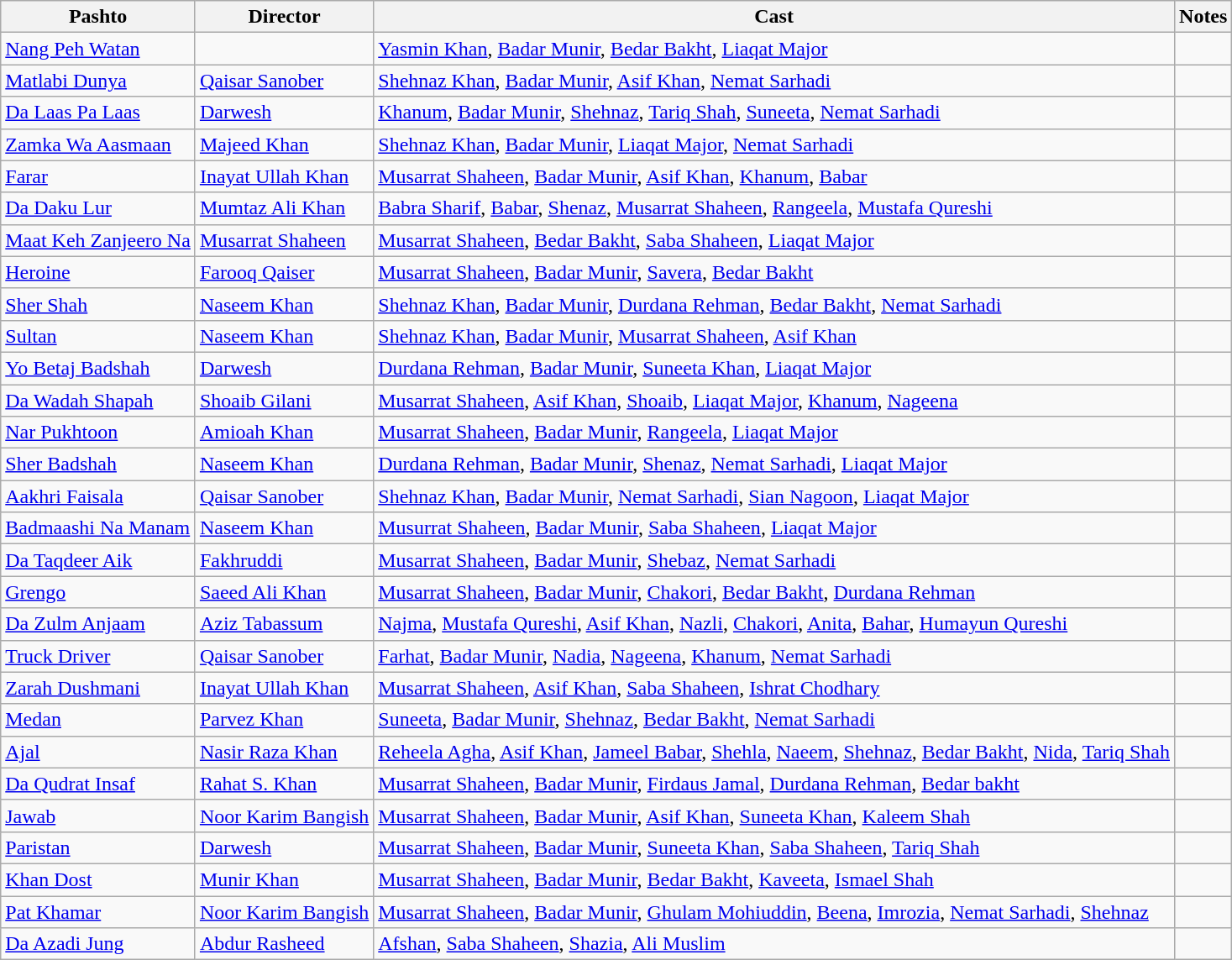<table class="wikitable">
<tr>
<th>Pashto</th>
<th>Director</th>
<th>Cast</th>
<th>Notes</th>
</tr>
<tr>
<td><a href='#'>Nang Peh Watan</a></td>
<td></td>
<td><a href='#'>Yasmin Khan</a>, <a href='#'>Badar Munir</a>, <a href='#'>Bedar Bakht</a>, <a href='#'>Liaqat Major</a></td>
<td></td>
</tr>
<tr>
<td><a href='#'>Matlabi Dunya</a></td>
<td><a href='#'>Qaisar Sanober</a></td>
<td><a href='#'>Shehnaz Khan</a>, <a href='#'>Badar Munir</a>, <a href='#'>Asif Khan</a>, <a href='#'>Nemat Sarhadi</a></td>
<td></td>
</tr>
<tr>
<td><a href='#'>Da Laas Pa Laas</a></td>
<td><a href='#'>Darwesh</a></td>
<td><a href='#'>Khanum</a>, <a href='#'>Badar Munir</a>, <a href='#'>Shehnaz</a>, <a href='#'>Tariq Shah</a>, <a href='#'>Suneeta</a>, <a href='#'>Nemat Sarhadi</a></td>
<td></td>
</tr>
<tr>
<td><a href='#'>Zamka Wa Aasmaan</a></td>
<td><a href='#'>Majeed Khan</a></td>
<td><a href='#'>Shehnaz Khan</a>, <a href='#'>Badar Munir</a>, <a href='#'>Liaqat Major</a>, <a href='#'>Nemat Sarhadi</a></td>
<td></td>
</tr>
<tr>
<td><a href='#'>Farar</a></td>
<td><a href='#'>Inayat Ullah Khan</a></td>
<td><a href='#'>Musarrat Shaheen</a>, <a href='#'>Badar Munir</a>, <a href='#'>Asif Khan</a>, <a href='#'>Khanum</a>, <a href='#'>Babar</a></td>
<td></td>
</tr>
<tr>
<td><a href='#'>Da Daku Lur</a></td>
<td><a href='#'>Mumtaz Ali Khan</a></td>
<td><a href='#'>Babra Sharif</a>, <a href='#'>Babar</a>, <a href='#'>Shenaz</a>, <a href='#'>Musarrat Shaheen</a>, <a href='#'>Rangeela</a>, <a href='#'>Mustafa Qureshi</a></td>
<td></td>
</tr>
<tr>
<td><a href='#'>Maat Keh Zanjeero Na</a></td>
<td><a href='#'>Musarrat Shaheen</a></td>
<td><a href='#'>Musarrat Shaheen</a>, <a href='#'>Bedar Bakht</a>, <a href='#'>Saba Shaheen</a>, <a href='#'>Liaqat Major</a></td>
<td></td>
</tr>
<tr>
<td><a href='#'>Heroine</a></td>
<td><a href='#'>Farooq Qaiser</a></td>
<td><a href='#'>Musarrat Shaheen</a>, <a href='#'>Badar Munir</a>, <a href='#'>Savera</a>, <a href='#'>Bedar Bakht</a></td>
<td></td>
</tr>
<tr>
<td><a href='#'>Sher Shah</a></td>
<td><a href='#'>Naseem Khan</a></td>
<td><a href='#'>Shehnaz Khan</a>, <a href='#'>Badar Munir</a>, <a href='#'>Durdana Rehman</a>, <a href='#'>Bedar Bakht</a>, <a href='#'>Nemat Sarhadi</a></td>
<td></td>
</tr>
<tr>
<td><a href='#'>Sultan</a></td>
<td><a href='#'>Naseem Khan</a></td>
<td><a href='#'>Shehnaz Khan</a>, <a href='#'>Badar Munir</a>, <a href='#'>Musarrat Shaheen</a>, <a href='#'>Asif Khan</a></td>
<td></td>
</tr>
<tr>
<td><a href='#'>Yo Betaj Badshah</a></td>
<td><a href='#'>Darwesh</a></td>
<td><a href='#'>Durdana Rehman</a>, <a href='#'>Badar Munir</a>, <a href='#'>Suneeta Khan</a>, <a href='#'>Liaqat Major</a></td>
<td></td>
</tr>
<tr>
<td><a href='#'>Da Wadah Shapah</a></td>
<td><a href='#'>Shoaib Gilani</a></td>
<td><a href='#'>Musarrat Shaheen</a>, <a href='#'>Asif Khan</a>, <a href='#'>Shoaib</a>, <a href='#'>Liaqat Major</a>, <a href='#'>Khanum</a>, <a href='#'>Nageena</a></td>
<td></td>
</tr>
<tr>
<td><a href='#'>Nar Pukhtoon</a></td>
<td><a href='#'>Amioah Khan</a></td>
<td><a href='#'>Musarrat Shaheen</a>, <a href='#'>Badar Munir</a>, <a href='#'>Rangeela</a>, <a href='#'>Liaqat Major</a></td>
<td></td>
</tr>
<tr>
<td><a href='#'>Sher Badshah</a></td>
<td><a href='#'>Naseem Khan</a></td>
<td><a href='#'>Durdana Rehman</a>, <a href='#'>Badar Munir</a>, <a href='#'>Shenaz</a>, <a href='#'>Nemat Sarhadi</a>, <a href='#'>Liaqat Major</a></td>
<td></td>
</tr>
<tr>
<td><a href='#'>Aakhri Faisala</a></td>
<td><a href='#'>Qaisar Sanober</a></td>
<td><a href='#'>Shehnaz Khan</a>, <a href='#'>Badar Munir</a>, <a href='#'>Nemat Sarhadi</a>, <a href='#'>Sian Nagoon</a>, <a href='#'>Liaqat Major</a></td>
<td></td>
</tr>
<tr>
<td><a href='#'>Badmaashi Na Manam</a></td>
<td><a href='#'>Naseem Khan</a></td>
<td><a href='#'>Musurrat Shaheen</a>, <a href='#'>Badar Munir</a>, <a href='#'>Saba Shaheen</a>, <a href='#'>Liaqat Major</a></td>
<td></td>
</tr>
<tr>
<td><a href='#'>Da Taqdeer Aik</a></td>
<td><a href='#'>Fakhruddi</a></td>
<td><a href='#'>Musarrat Shaheen</a>, <a href='#'>Badar Munir</a>, <a href='#'>Shebaz</a>, <a href='#'>Nemat Sarhadi</a></td>
<td></td>
</tr>
<tr>
<td><a href='#'>Grengo</a></td>
<td><a href='#'>Saeed Ali Khan</a></td>
<td><a href='#'>Musarrat Shaheen</a>, <a href='#'>Badar Munir</a>, <a href='#'>Chakori</a>, <a href='#'>Bedar Bakht</a>, <a href='#'>Durdana Rehman</a></td>
<td></td>
</tr>
<tr>
<td><a href='#'>Da Zulm Anjaam</a></td>
<td><a href='#'>Aziz Tabassum</a></td>
<td><a href='#'>Najma</a>, <a href='#'>Mustafa Qureshi</a>, <a href='#'>Asif Khan</a>, <a href='#'>Nazli</a>, <a href='#'>Chakori</a>, <a href='#'>Anita</a>, <a href='#'>Bahar</a>, <a href='#'>Humayun Qureshi</a></td>
<td></td>
</tr>
<tr>
<td><a href='#'>Truck Driver</a></td>
<td><a href='#'>Qaisar Sanober</a></td>
<td><a href='#'>Farhat</a>, <a href='#'>Badar Munir</a>, <a href='#'>Nadia</a>, <a href='#'>Nageena</a>, <a href='#'>Khanum</a>, <a href='#'>Nemat Sarhadi</a></td>
<td></td>
</tr>
<tr>
<td><a href='#'>Zarah Dushmani</a></td>
<td><a href='#'>Inayat Ullah Khan</a></td>
<td><a href='#'>Musarrat Shaheen</a>, <a href='#'>Asif Khan</a>, <a href='#'>Saba Shaheen</a>, <a href='#'>Ishrat Chodhary</a></td>
<td></td>
</tr>
<tr>
<td><a href='#'>Medan</a></td>
<td><a href='#'>Parvez Khan</a></td>
<td><a href='#'>Suneeta</a>, <a href='#'>Badar Munir</a>, <a href='#'>Shehnaz</a>, <a href='#'>Bedar Bakht</a>, <a href='#'>Nemat Sarhadi</a></td>
<td></td>
</tr>
<tr>
<td><a href='#'>Ajal</a></td>
<td><a href='#'>Nasir Raza Khan</a></td>
<td><a href='#'>Reheela Agha</a>, <a href='#'>Asif Khan</a>, <a href='#'>Jameel Babar</a>, <a href='#'>Shehla</a>, <a href='#'>Naeem</a>, <a href='#'>Shehnaz</a>, <a href='#'>Bedar Bakht</a>, <a href='#'>Nida</a>, <a href='#'>Tariq Shah</a></td>
<td></td>
</tr>
<tr>
<td><a href='#'>Da Qudrat Insaf</a></td>
<td><a href='#'>Rahat S. Khan</a></td>
<td><a href='#'>Musarrat Shaheen</a>, <a href='#'>Badar Munir</a>, <a href='#'>Firdaus Jamal</a>, <a href='#'>Durdana Rehman</a>, <a href='#'>Bedar bakht</a></td>
<td></td>
</tr>
<tr>
<td><a href='#'>Jawab</a></td>
<td><a href='#'>Noor Karim Bangish</a></td>
<td><a href='#'>Musarrat Shaheen</a>, <a href='#'>Badar Munir</a>, <a href='#'>Asif Khan</a>, <a href='#'>Suneeta Khan</a>, <a href='#'>Kaleem Shah</a></td>
<td></td>
</tr>
<tr>
<td><a href='#'>Paristan</a></td>
<td><a href='#'>Darwesh</a></td>
<td><a href='#'>Musarrat Shaheen</a>, <a href='#'>Badar Munir</a>, <a href='#'>Suneeta Khan</a>, <a href='#'>Saba Shaheen</a>, <a href='#'>Tariq Shah</a></td>
<td></td>
</tr>
<tr>
<td><a href='#'>Khan Dost</a></td>
<td><a href='#'>Munir Khan</a></td>
<td><a href='#'>Musarrat Shaheen</a>, <a href='#'>Badar Munir</a>, <a href='#'>Bedar Bakht</a>, <a href='#'>Kaveeta</a>, <a href='#'>Ismael Shah</a></td>
<td></td>
</tr>
<tr>
<td><a href='#'>Pat Khamar</a></td>
<td><a href='#'>Noor Karim Bangish</a></td>
<td><a href='#'>Musarrat Shaheen</a>, <a href='#'>Badar Munir</a>, <a href='#'>Ghulam Mohiuddin</a>, <a href='#'>Beena</a>, <a href='#'>Imrozia</a>, <a href='#'>Nemat Sarhadi</a>, <a href='#'>Shehnaz</a></td>
<td></td>
</tr>
<tr>
<td><a href='#'>Da Azadi Jung</a></td>
<td><a href='#'>Abdur Rasheed</a></td>
<td><a href='#'>Afshan</a>, <a href='#'>Saba Shaheen</a>, <a href='#'>Shazia</a>, <a href='#'>Ali Muslim</a></td>
<td></td>
</tr>
</table>
